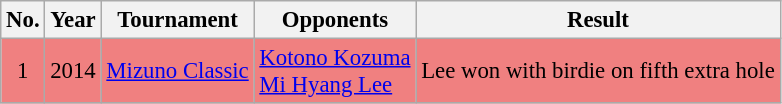<table class="wikitable" style="font-size:95%;">
<tr>
<th>No.</th>
<th>Year</th>
<th>Tournament</th>
<th>Opponents</th>
<th>Result</th>
</tr>
<tr style="background:#F08080;">
<td align=center>1</td>
<td>2014</td>
<td><a href='#'>Mizuno Classic</a></td>
<td> <a href='#'>Kotono Kozuma</a><br> <a href='#'>Mi Hyang Lee</a></td>
<td>Lee won with birdie on fifth extra hole</td>
</tr>
</table>
